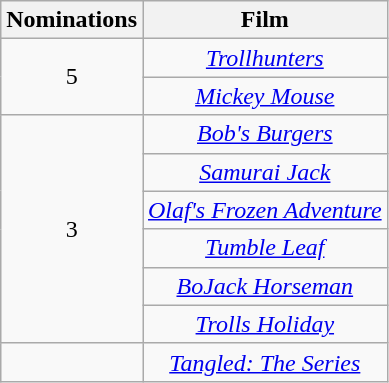<table class="wikitable" style="text-align:center;">
<tr>
<th scope="col" width="55">Nominations</th>
<th scope="col" align="center">Film</th>
</tr>
<tr>
<td rowspan=2 style="text-align:center">5</td>
<td><em><a href='#'>Trollhunters</a></em></td>
</tr>
<tr>
<td><em><a href='#'>Mickey Mouse</a></em></td>
</tr>
<tr>
<td rowspan=6 style="text-align:center">3</td>
<td><em><a href='#'>Bob's Burgers</a></em></td>
</tr>
<tr>
<td><em><a href='#'>Samurai Jack</a></em></td>
</tr>
<tr>
<td><em><a href='#'>Olaf's Frozen Adventure</a></em></td>
</tr>
<tr>
<td><em><a href='#'>Tumble Leaf</a></em></td>
</tr>
<tr>
<td><em><a href='#'>BoJack Horseman</a></em></td>
</tr>
<tr>
<td><em><a href='#'>Trolls Holiday</a></em></td>
</tr>
<tr>
<td></td>
<td><em><a href='#'>Tangled: The Series</a></em></td>
</tr>
</table>
